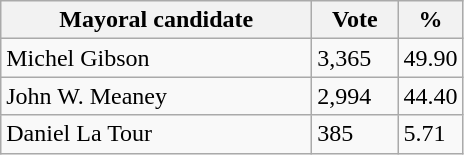<table class="wikitable">
<tr>
<th bgcolor="#DDDDFF" width="200px">Mayoral candidate</th>
<th bgcolor="#DDDDFF" width="50px">Vote</th>
<th bgcolor="#DDDDFF" width="30px">%</th>
</tr>
<tr>
<td>Michel Gibson</td>
<td>3,365</td>
<td>49.90</td>
</tr>
<tr>
<td>John W. Meaney</td>
<td>2,994</td>
<td>44.40</td>
</tr>
<tr>
<td>Daniel La Tour</td>
<td>385</td>
<td>5.71</td>
</tr>
</table>
